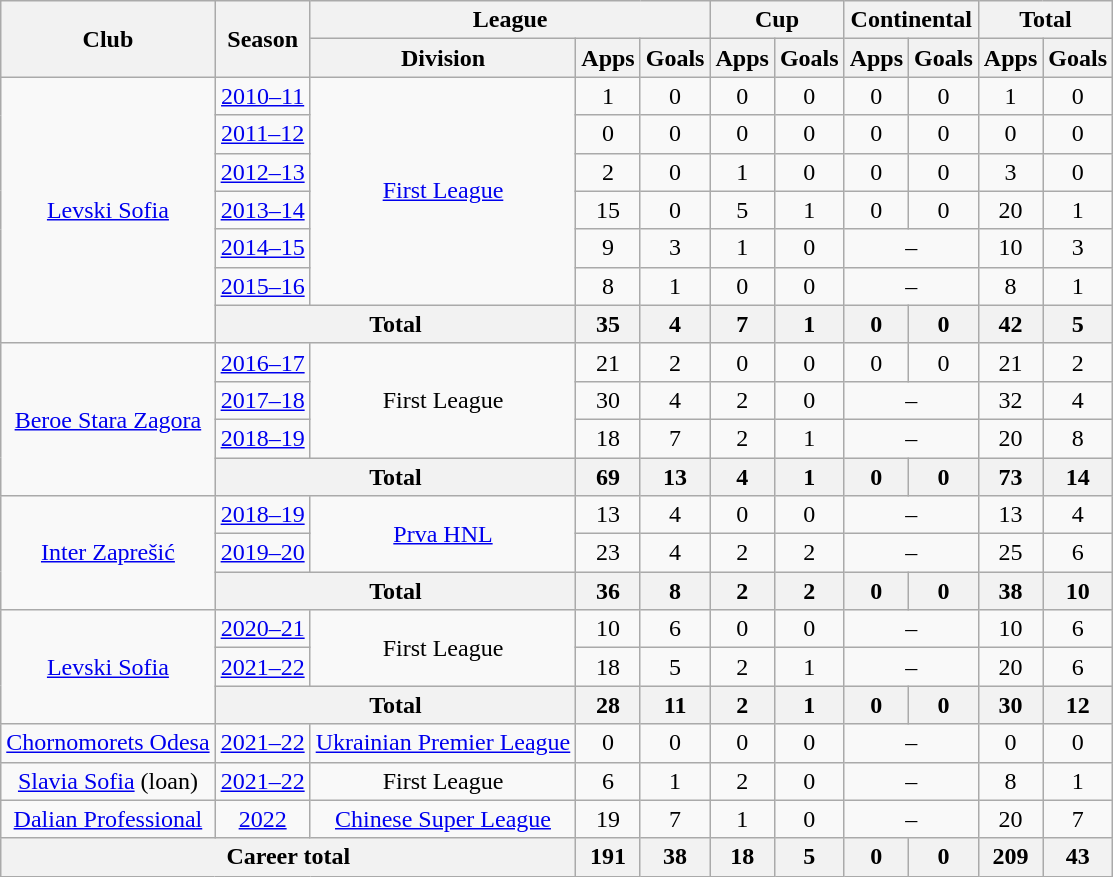<table class="wikitable" style="text-align: center;">
<tr>
<th rowspan="2">Club</th>
<th rowspan="2">Season</th>
<th colspan="3">League</th>
<th colspan="2">Cup</th>
<th colspan="2">Continental</th>
<th colspan="2">Total</th>
</tr>
<tr>
<th>Division</th>
<th>Apps</th>
<th>Goals</th>
<th>Apps</th>
<th>Goals</th>
<th>Apps</th>
<th>Goals</th>
<th>Apps</th>
<th>Goals</th>
</tr>
<tr>
<td rowspan="7"><a href='#'>Levski Sofia</a></td>
<td><a href='#'>2010–11</a></td>
<td rowspan="6"><a href='#'>First League</a></td>
<td>1</td>
<td>0</td>
<td>0</td>
<td>0</td>
<td>0</td>
<td>0</td>
<td>1</td>
<td>0</td>
</tr>
<tr>
<td><a href='#'>2011–12</a></td>
<td>0</td>
<td>0</td>
<td>0</td>
<td>0</td>
<td>0</td>
<td>0</td>
<td>0</td>
<td>0</td>
</tr>
<tr>
<td><a href='#'>2012–13</a></td>
<td>2</td>
<td>0</td>
<td>1</td>
<td>0</td>
<td>0</td>
<td>0</td>
<td>3</td>
<td>0</td>
</tr>
<tr>
<td><a href='#'>2013–14</a></td>
<td>15</td>
<td>0</td>
<td>5</td>
<td>1</td>
<td>0</td>
<td>0</td>
<td>20</td>
<td>1</td>
</tr>
<tr>
<td><a href='#'>2014–15</a></td>
<td>9</td>
<td>3</td>
<td>1</td>
<td>0</td>
<td colspan="2">–</td>
<td>10</td>
<td>3</td>
</tr>
<tr>
<td><a href='#'>2015–16</a></td>
<td>8</td>
<td>1</td>
<td>0</td>
<td>0</td>
<td colspan="2">–</td>
<td>8</td>
<td>1</td>
</tr>
<tr>
<th colspan="2">Total</th>
<th>35</th>
<th>4</th>
<th>7</th>
<th>1</th>
<th>0</th>
<th>0</th>
<th>42</th>
<th>5</th>
</tr>
<tr>
<td rowspan="4"><a href='#'>Beroe Stara Zagora</a></td>
<td><a href='#'>2016–17</a></td>
<td rowspan="3">First League</td>
<td>21</td>
<td>2</td>
<td>0</td>
<td>0</td>
<td>0</td>
<td>0</td>
<td>21</td>
<td>2</td>
</tr>
<tr>
<td><a href='#'>2017–18</a></td>
<td>30</td>
<td>4</td>
<td>2</td>
<td>0</td>
<td colspan="2">–</td>
<td>32</td>
<td>4</td>
</tr>
<tr>
<td><a href='#'>2018–19</a></td>
<td>18</td>
<td>7</td>
<td>2</td>
<td>1</td>
<td colspan="2">–</td>
<td>20</td>
<td>8</td>
</tr>
<tr>
<th colspan="2">Total</th>
<th>69</th>
<th>13</th>
<th>4</th>
<th>1</th>
<th>0</th>
<th>0</th>
<th>73</th>
<th>14</th>
</tr>
<tr>
<td rowspan="3"><a href='#'>Inter Zaprešić</a></td>
<td><a href='#'>2018–19</a></td>
<td rowspan="2"><a href='#'>Prva HNL</a></td>
<td>13</td>
<td>4</td>
<td>0</td>
<td>0</td>
<td colspan="2">–</td>
<td>13</td>
<td>4</td>
</tr>
<tr>
<td><a href='#'>2019–20</a></td>
<td>23</td>
<td>4</td>
<td>2</td>
<td>2</td>
<td colspan="2">–</td>
<td>25</td>
<td>6</td>
</tr>
<tr>
<th colspan="2">Total</th>
<th>36</th>
<th>8</th>
<th>2</th>
<th>2</th>
<th>0</th>
<th>0</th>
<th>38</th>
<th>10</th>
</tr>
<tr>
<td rowspan="3"><a href='#'>Levski Sofia</a></td>
<td><a href='#'>2020–21</a></td>
<td rowspan="2">First League</td>
<td>10</td>
<td>6</td>
<td>0</td>
<td>0</td>
<td colspan="2">–</td>
<td>10</td>
<td>6</td>
</tr>
<tr>
<td><a href='#'>2021–22</a></td>
<td>18</td>
<td>5</td>
<td>2</td>
<td>1</td>
<td colspan="2">–</td>
<td>20</td>
<td>6</td>
</tr>
<tr>
<th colspan="2">Total</th>
<th>28</th>
<th>11</th>
<th>2</th>
<th>1</th>
<th>0</th>
<th>0</th>
<th>30</th>
<th>12</th>
</tr>
<tr>
<td><a href='#'> Chornomorets Odesa</a></td>
<td><a href='#'>2021–22</a></td>
<td><a href='#'>Ukrainian Premier League</a></td>
<td>0</td>
<td>0</td>
<td>0</td>
<td>0</td>
<td colspan="2">–</td>
<td>0</td>
<td>0</td>
</tr>
<tr>
<td><a href='#'>Slavia Sofia</a> (loan)</td>
<td><a href='#'>2021–22</a></td>
<td>First League</td>
<td>6</td>
<td>1</td>
<td>2</td>
<td>0</td>
<td colspan="2">–</td>
<td>8</td>
<td>1</td>
</tr>
<tr>
<td><a href='#'>Dalian Professional</a></td>
<td><a href='#'>2022</a></td>
<td><a href='#'>Chinese Super League</a></td>
<td>19</td>
<td>7</td>
<td>1</td>
<td>0</td>
<td colspan="2">–</td>
<td>20</td>
<td>7</td>
</tr>
<tr>
<th colspan="3">Career total</th>
<th>191</th>
<th>38</th>
<th>18</th>
<th>5</th>
<th>0</th>
<th>0</th>
<th>209</th>
<th>43</th>
</tr>
</table>
